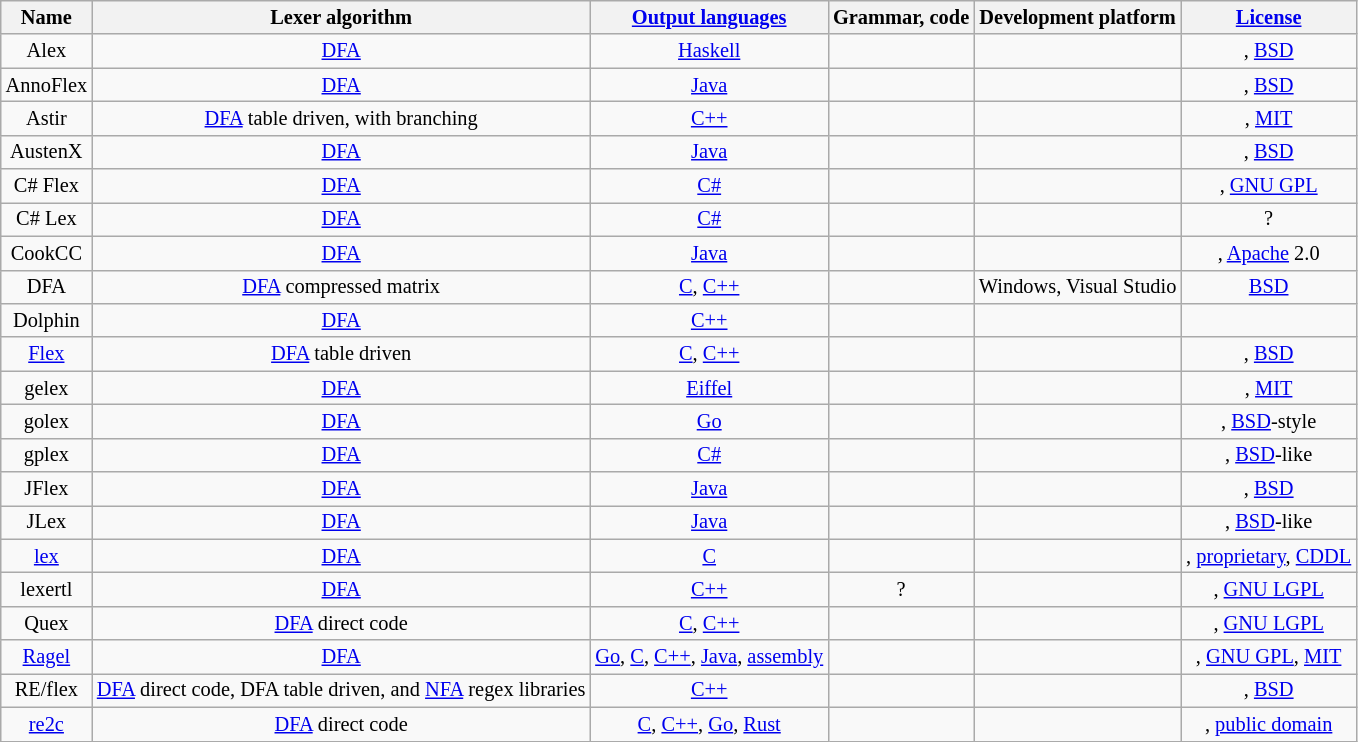<table class="wikitable sortable" style="text-align: center; font-size: 85%; width: auto;">
<tr>
<th>Name</th>
<th>Lexer algorithm</th>
<th><a href='#'>Output languages</a></th>
<th>Grammar, code</th>
<th>Development platform</th>
<th><a href='#'>License</a></th>
</tr>
<tr>
<td>Alex</td>
<td><a href='#'>DFA</a></td>
<td><a href='#'>Haskell</a></td>
<td></td>
<td></td>
<td>, <a href='#'>BSD</a></td>
</tr>
<tr>
<td>AnnoFlex</td>
<td><a href='#'>DFA</a></td>
<td><a href='#'>Java</a></td>
<td></td>
<td></td>
<td>, <a href='#'>BSD</a></td>
</tr>
<tr>
<td>Astir</td>
<td><a href='#'>DFA</a> table driven, with branching</td>
<td><a href='#'>C++</a></td>
<td></td>
<td></td>
<td>, <a href='#'>MIT</a></td>
</tr>
<tr>
<td>AustenX</td>
<td><a href='#'>DFA</a></td>
<td><a href='#'>Java</a></td>
<td></td>
<td></td>
<td>, <a href='#'>BSD</a></td>
</tr>
<tr>
<td>C# Flex</td>
<td><a href='#'>DFA</a></td>
<td><a href='#'>C#</a></td>
<td></td>
<td></td>
<td>, <a href='#'>GNU GPL</a></td>
</tr>
<tr>
<td>C# Lex</td>
<td><a href='#'>DFA</a></td>
<td><a href='#'>C#</a></td>
<td></td>
<td></td>
<td>?</td>
</tr>
<tr>
<td>CookCC</td>
<td><a href='#'>DFA</a></td>
<td><a href='#'>Java</a></td>
<td></td>
<td></td>
<td>, <a href='#'>Apache</a> 2.0</td>
</tr>
<tr>
<td>DFA</td>
<td><a href='#'>DFA</a> compressed matrix</td>
<td><a href='#'>C</a>, <a href='#'>C++</a></td>
<td></td>
<td>Windows, Visual Studio</td>
<td><a href='#'>BSD</a></td>
</tr>
<tr>
<td>Dolphin</td>
<td><a href='#'>DFA</a></td>
<td><a href='#'>C++</a></td>
<td></td>
<td></td>
<td></td>
</tr>
<tr>
<td><a href='#'>Flex</a></td>
<td><a href='#'>DFA</a> table driven</td>
<td><a href='#'>C</a>, <a href='#'>C++</a></td>
<td></td>
<td></td>
<td>, <a href='#'>BSD</a></td>
</tr>
<tr>
<td>gelex</td>
<td><a href='#'>DFA</a></td>
<td><a href='#'>Eiffel</a></td>
<td></td>
<td></td>
<td>, <a href='#'>MIT</a></td>
</tr>
<tr>
<td>golex</td>
<td><a href='#'>DFA</a></td>
<td><a href='#'>Go</a></td>
<td></td>
<td></td>
<td>, <a href='#'>BSD</a>-style</td>
</tr>
<tr>
<td>gplex</td>
<td><a href='#'>DFA</a></td>
<td><a href='#'>C#</a></td>
<td></td>
<td></td>
<td>, <a href='#'>BSD</a>-like</td>
</tr>
<tr>
<td>JFlex</td>
<td><a href='#'>DFA</a></td>
<td><a href='#'>Java</a></td>
<td></td>
<td></td>
<td>, <a href='#'>BSD</a></td>
</tr>
<tr>
<td>JLex</td>
<td><a href='#'>DFA</a></td>
<td><a href='#'>Java</a></td>
<td></td>
<td></td>
<td>, <a href='#'>BSD</a>-like</td>
</tr>
<tr>
<td><a href='#'>lex</a></td>
<td><a href='#'>DFA</a></td>
<td><a href='#'>C</a></td>
<td></td>
<td></td>
<td>, <a href='#'>proprietary</a>, <a href='#'>CDDL</a></td>
</tr>
<tr>
<td>lexertl</td>
<td><a href='#'>DFA</a></td>
<td><a href='#'>C++</a></td>
<td>?</td>
<td></td>
<td>, <a href='#'>GNU LGPL</a></td>
</tr>
<tr>
<td>Quex</td>
<td><a href='#'>DFA</a> direct code</td>
<td><a href='#'>C</a>, <a href='#'>C++</a></td>
<td></td>
<td></td>
<td>, <a href='#'>GNU LGPL</a></td>
</tr>
<tr>
<td><a href='#'>Ragel</a></td>
<td><a href='#'>DFA</a></td>
<td><a href='#'>Go</a>, <a href='#'>C</a>, <a href='#'>C++</a>, <a href='#'>Java</a>, <a href='#'>assembly</a></td>
<td></td>
<td></td>
<td>, <a href='#'>GNU GPL</a>, <a href='#'>MIT</a></td>
</tr>
<tr>
<td>RE/flex</td>
<td><a href='#'>DFA</a> direct code, DFA table driven, and <a href='#'>NFA</a> regex libraries</td>
<td><a href='#'>C++</a></td>
<td></td>
<td></td>
<td>, <a href='#'>BSD</a></td>
</tr>
<tr>
<td><a href='#'>re2c</a></td>
<td><a href='#'>DFA</a> direct code</td>
<td><a href='#'>C</a>, <a href='#'>C++</a>, <a href='#'>Go</a>, <a href='#'>Rust</a></td>
<td></td>
<td></td>
<td>, <a href='#'>public domain</a></td>
</tr>
</table>
